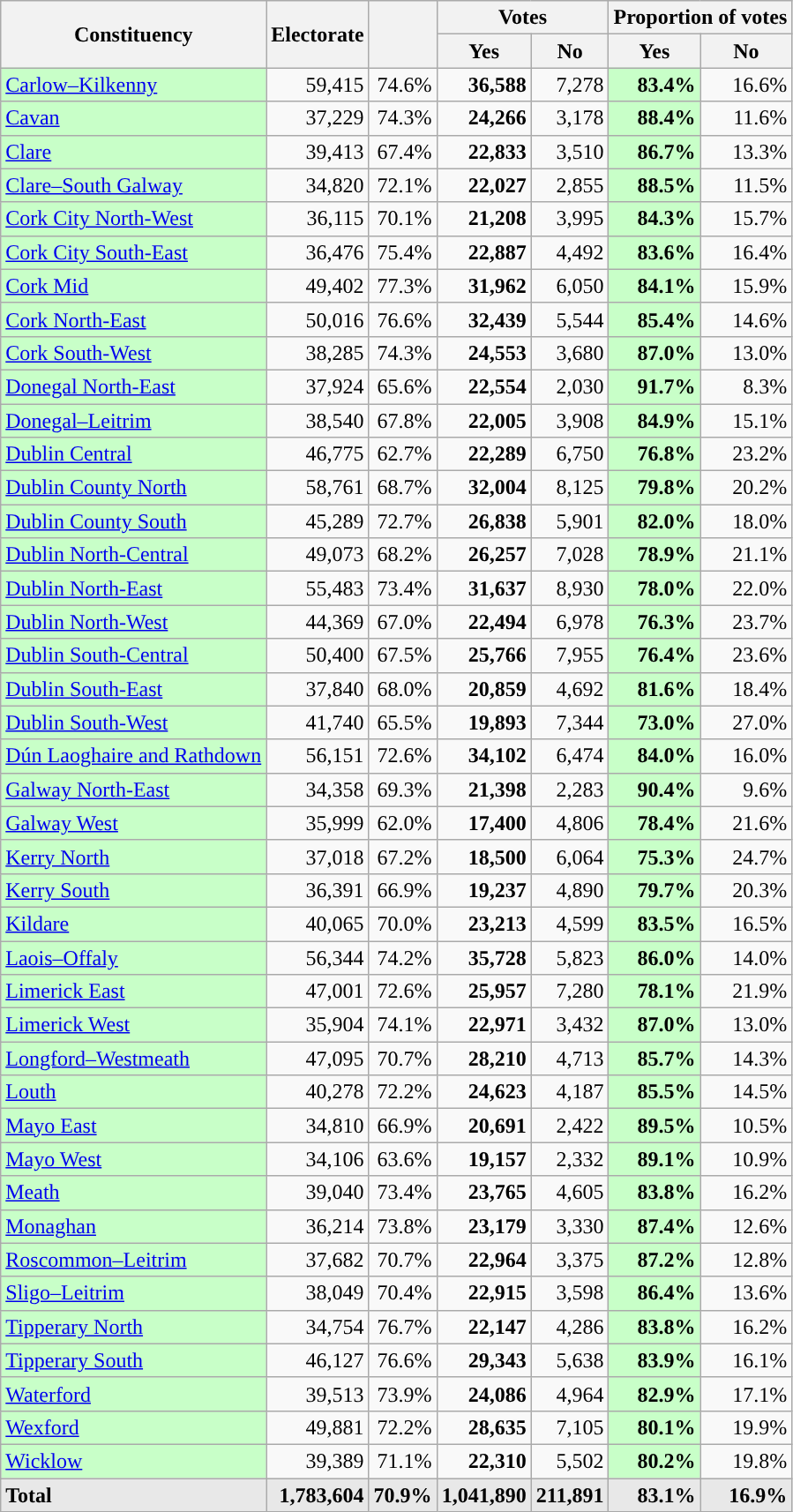<table class="wikitable sortable">
<tr>
<th rowspan=2>Constituency</th>
<th rowspan=2>Electorate</th>
<th rowspan=2></th>
<th colspan=2>Votes</th>
<th colspan=2>Proportion of votes</th>
</tr>
<tr>
<th>Yes</th>
<th>No</th>
<th>Yes</th>
<th>No</th>
</tr>
<tr>
<td style="background:#c8ffc8;"><a href='#'>Carlow–Kilkenny</a></td>
<td style="text-align: right;">59,415</td>
<td style="text-align: right;">74.6%</td>
<td style="text-align: right;"><strong>36,588</strong></td>
<td style="text-align: right;">7,278</td>
<td style="text-align: right; background:#c8ffc8;"><strong>83.4%</strong></td>
<td style="text-align: right;">16.6%</td>
</tr>
<tr>
<td style="background:#c8ffc8;"><a href='#'>Cavan</a></td>
<td style="text-align: right;">37,229</td>
<td style="text-align: right;">74.3%</td>
<td style="text-align: right;"><strong>24,266</strong></td>
<td style="text-align: right;">3,178</td>
<td style="text-align: right; background:#c8ffc8;"><strong>88.4%</strong></td>
<td style="text-align: right;">11.6%</td>
</tr>
<tr>
<td style="background:#c8ffc8;"><a href='#'>Clare</a></td>
<td style="text-align: right;">39,413</td>
<td style="text-align: right;">67.4%</td>
<td style="text-align: right;"><strong>22,833</strong></td>
<td style="text-align: right;">3,510</td>
<td style="text-align: right; background:#c8ffc8;"><strong>86.7%</strong></td>
<td style="text-align: right;">13.3%</td>
</tr>
<tr>
<td style="background:#c8ffc8;"><a href='#'>Clare–South Galway</a></td>
<td style="text-align: right;">34,820</td>
<td style="text-align: right;">72.1%</td>
<td style="text-align: right;"><strong>22,027</strong></td>
<td style="text-align: right;">2,855</td>
<td style="text-align: right; background:#c8ffc8;"><strong>88.5%</strong></td>
<td style="text-align: right;">11.5%</td>
</tr>
<tr>
<td style="background:#c8ffc8;"><a href='#'>Cork City North-West</a></td>
<td style="text-align: right;">36,115</td>
<td style="text-align: right;">70.1%</td>
<td style="text-align: right;"><strong>21,208</strong></td>
<td style="text-align: right;">3,995</td>
<td style="text-align: right; background:#c8ffc8;"><strong>84.3%</strong></td>
<td style="text-align: right;">15.7%</td>
</tr>
<tr>
<td style="background:#c8ffc8;"><a href='#'>Cork City South-East</a></td>
<td style="text-align: right;">36,476</td>
<td style="text-align: right;">75.4%</td>
<td style="text-align: right;"><strong>22,887</strong></td>
<td style="text-align: right;">4,492</td>
<td style="text-align: right; background:#c8ffc8;"><strong>83.6%</strong></td>
<td style="text-align: right;">16.4%</td>
</tr>
<tr>
<td style="background:#c8ffc8;"><a href='#'>Cork Mid</a></td>
<td style="text-align: right;">49,402</td>
<td style="text-align: right;">77.3%</td>
<td style="text-align: right;"><strong>31,962</strong></td>
<td style="text-align: right;">6,050</td>
<td style="text-align: right; background:#c8ffc8;"><strong>84.1%</strong></td>
<td style="text-align: right;">15.9%</td>
</tr>
<tr>
<td style="background:#c8ffc8;"><a href='#'>Cork North-East</a></td>
<td style="text-align: right;">50,016</td>
<td style="text-align: right;">76.6%</td>
<td style="text-align: right;"><strong>32,439</strong></td>
<td style="text-align: right;">5,544</td>
<td style="text-align: right; background:#c8ffc8;"><strong>85.4%</strong></td>
<td style="text-align: right;">14.6%</td>
</tr>
<tr>
<td style="background:#c8ffc8;"><a href='#'>Cork South-West</a></td>
<td style="text-align: right;">38,285</td>
<td style="text-align: right;">74.3%</td>
<td style="text-align: right;"><strong>24,553</strong></td>
<td style="text-align: right;">3,680</td>
<td style="text-align: right; background:#c8ffc8;"><strong>87.0%</strong></td>
<td style="text-align: right;">13.0%</td>
</tr>
<tr>
<td style="background:#c8ffc8;"><a href='#'>Donegal North-East</a></td>
<td style="text-align: right;">37,924</td>
<td style="text-align: right;">65.6%</td>
<td style="text-align: right;"><strong>22,554</strong></td>
<td style="text-align: right;">2,030</td>
<td style="text-align: right; background:#c8ffc8;"><strong>91.7%</strong></td>
<td style="text-align: right;">8.3%</td>
</tr>
<tr>
<td style="background:#c8ffc8;"><a href='#'>Donegal–Leitrim</a></td>
<td style="text-align: right;">38,540</td>
<td style="text-align: right;">67.8%</td>
<td style="text-align: right;"><strong>22,005</strong></td>
<td style="text-align: right;">3,908</td>
<td style="text-align: right; background:#c8ffc8;"><strong>84.9%</strong></td>
<td style="text-align: right;">15.1%</td>
</tr>
<tr>
<td style="background:#c8ffc8;"><a href='#'>Dublin Central</a></td>
<td style="text-align: right;">46,775</td>
<td style="text-align: right;">62.7%</td>
<td style="text-align: right;"><strong>22,289</strong></td>
<td style="text-align: right;">6,750</td>
<td style="text-align: right; background:#c8ffc8;"><strong>76.8%</strong></td>
<td style="text-align: right;">23.2%</td>
</tr>
<tr>
<td style="background:#c8ffc8;"><a href='#'>Dublin County North</a></td>
<td style="text-align: right;">58,761</td>
<td style="text-align: right;">68.7%</td>
<td style="text-align: right;"><strong>32,004</strong></td>
<td style="text-align: right;">8,125</td>
<td style="text-align: right; background:#c8ffc8;"><strong>79.8%</strong></td>
<td style="text-align: right;">20.2%</td>
</tr>
<tr>
<td style="background:#c8ffc8;"><a href='#'>Dublin County South</a></td>
<td style="text-align: right;">45,289</td>
<td style="text-align: right;">72.7%</td>
<td style="text-align: right;"><strong>26,838</strong></td>
<td style="text-align: right;">5,901</td>
<td style="text-align: right; background:#c8ffc8;"><strong>82.0%</strong></td>
<td style="text-align: right;">18.0%</td>
</tr>
<tr>
<td style="background:#c8ffc8;"><a href='#'>Dublin North-Central</a></td>
<td style="text-align: right;">49,073</td>
<td style="text-align: right;">68.2%</td>
<td style="text-align: right;"><strong>26,257</strong></td>
<td style="text-align: right;">7,028</td>
<td style="text-align: right; background:#c8ffc8;"><strong>78.9%</strong></td>
<td style="text-align: right;">21.1%</td>
</tr>
<tr>
<td style="background:#c8ffc8;"><a href='#'>Dublin North-East</a></td>
<td style="text-align: right;">55,483</td>
<td style="text-align: right;">73.4%</td>
<td style="text-align: right;"><strong>31,637</strong></td>
<td style="text-align: right;">8,930</td>
<td style="text-align: right; background:#c8ffc8;"><strong>78.0%</strong></td>
<td style="text-align: right;">22.0%</td>
</tr>
<tr>
<td style="background:#c8ffc8;"><a href='#'>Dublin North-West</a></td>
<td style="text-align: right;">44,369</td>
<td style="text-align: right;">67.0%</td>
<td style="text-align: right;"><strong>22,494</strong></td>
<td style="text-align: right;">6,978</td>
<td style="text-align: right; background:#c8ffc8;"><strong>76.3%</strong></td>
<td style="text-align: right;">23.7%</td>
</tr>
<tr>
<td style="background:#c8ffc8;"><a href='#'>Dublin South-Central</a></td>
<td style="text-align: right;">50,400</td>
<td style="text-align: right;">67.5%</td>
<td style="text-align: right;"><strong>25,766</strong></td>
<td style="text-align: right;">7,955</td>
<td style="text-align: right; background:#c8ffc8;"><strong>76.4%</strong></td>
<td style="text-align: right;">23.6%</td>
</tr>
<tr>
<td style="background:#c8ffc8;"><a href='#'>Dublin South-East</a></td>
<td style="text-align: right;">37,840</td>
<td style="text-align: right;">68.0%</td>
<td style="text-align: right;"><strong>20,859</strong></td>
<td style="text-align: right;">4,692</td>
<td style="text-align: right; background:#c8ffc8;"><strong>81.6%</strong></td>
<td style="text-align: right;">18.4%</td>
</tr>
<tr>
<td style="background:#c8ffc8;"><a href='#'>Dublin South-West</a></td>
<td style="text-align: right;">41,740</td>
<td style="text-align: right;">65.5%</td>
<td style="text-align: right;"><strong>19,893</strong></td>
<td style="text-align: right;">7,344</td>
<td style="text-align: right; background:#c8ffc8;"><strong>73.0%</strong></td>
<td style="text-align: right;">27.0%</td>
</tr>
<tr>
<td style="background:#c8ffc8;"><a href='#'>Dún Laoghaire and Rathdown</a></td>
<td style="text-align: right;">56,151</td>
<td style="text-align: right;">72.6%</td>
<td style="text-align: right;"><strong>34,102</strong></td>
<td style="text-align: right;">6,474</td>
<td style="text-align: right; background:#c8ffc8;"><strong>84.0%</strong></td>
<td style="text-align: right;">16.0%</td>
</tr>
<tr>
<td style="background:#c8ffc8;"><a href='#'>Galway North-East</a></td>
<td style="text-align: right;">34,358</td>
<td style="text-align: right;">69.3%</td>
<td style="text-align: right;"><strong>21,398</strong></td>
<td style="text-align: right;">2,283</td>
<td style="text-align: right; background:#c8ffc8;"><strong>90.4%</strong></td>
<td style="text-align: right;">9.6%</td>
</tr>
<tr>
<td style="background:#c8ffc8;"><a href='#'>Galway West</a></td>
<td style="text-align: right;">35,999</td>
<td style="text-align: right;">62.0%</td>
<td style="text-align: right;"><strong>17,400</strong></td>
<td style="text-align: right;">4,806</td>
<td style="text-align: right; background:#c8ffc8;"><strong>78.4%</strong></td>
<td style="text-align: right;">21.6%</td>
</tr>
<tr>
<td style="background:#c8ffc8;"><a href='#'>Kerry North</a></td>
<td style="text-align: right;">37,018</td>
<td style="text-align: right;">67.2%</td>
<td style="text-align: right;"><strong>18,500</strong></td>
<td style="text-align: right;">6,064</td>
<td style="text-align: right; background:#c8ffc8;"><strong>75.3%</strong></td>
<td style="text-align: right;">24.7%</td>
</tr>
<tr>
<td style="background:#c8ffc8;"><a href='#'>Kerry South</a></td>
<td style="text-align: right;">36,391</td>
<td style="text-align: right;">66.9%</td>
<td style="text-align: right;"><strong>19,237</strong></td>
<td style="text-align: right;">4,890</td>
<td style="text-align: right; background:#c8ffc8;"><strong>79.7%</strong></td>
<td style="text-align: right;">20.3%</td>
</tr>
<tr>
<td style="background:#c8ffc8;"><a href='#'>Kildare</a></td>
<td style="text-align: right;">40,065</td>
<td style="text-align: right;">70.0%</td>
<td style="text-align: right;"><strong>23,213</strong></td>
<td style="text-align: right;">4,599</td>
<td style="text-align: right; background:#c8ffc8;"><strong>83.5%</strong></td>
<td style="text-align: right;">16.5%</td>
</tr>
<tr>
<td style="background:#c8ffc8;"><a href='#'>Laois–Offaly</a></td>
<td style="text-align: right;">56,344</td>
<td style="text-align: right;">74.2%</td>
<td style="text-align: right;"><strong>35,728</strong></td>
<td style="text-align: right;">5,823</td>
<td style="text-align: right; background:#c8ffc8;"><strong>86.0%</strong></td>
<td style="text-align: right;">14.0%</td>
</tr>
<tr>
<td style="background:#c8ffc8;"><a href='#'>Limerick East</a></td>
<td style="text-align: right;">47,001</td>
<td style="text-align: right;">72.6%</td>
<td style="text-align: right;"><strong>25,957</strong></td>
<td style="text-align: right;">7,280</td>
<td style="text-align: right; background:#c8ffc8;"><strong>78.1%</strong></td>
<td style="text-align: right;">21.9%</td>
</tr>
<tr>
<td style="background:#c8ffc8;"><a href='#'>Limerick West</a></td>
<td style="text-align: right;">35,904</td>
<td style="text-align: right;">74.1%</td>
<td style="text-align: right;"><strong>22,971</strong></td>
<td style="text-align: right;">3,432</td>
<td style="text-align: right; background:#c8ffc8;"><strong>87.0%</strong></td>
<td style="text-align: right;">13.0%</td>
</tr>
<tr>
<td style="background:#c8ffc8;"><a href='#'>Longford–Westmeath</a></td>
<td style="text-align: right;">47,095</td>
<td style="text-align: right;">70.7%</td>
<td style="text-align: right;"><strong>28,210</strong></td>
<td style="text-align: right;">4,713</td>
<td style="text-align: right; background:#c8ffc8;"><strong>85.7%</strong></td>
<td style="text-align: right;">14.3%</td>
</tr>
<tr>
<td style="background:#c8ffc8;"><a href='#'>Louth</a></td>
<td style="text-align: right;">40,278</td>
<td style="text-align: right;">72.2%</td>
<td style="text-align: right;"><strong>24,623</strong></td>
<td style="text-align: right;">4,187</td>
<td style="text-align: right; background:#c8ffc8;"><strong>85.5%</strong></td>
<td style="text-align: right;">14.5%</td>
</tr>
<tr>
<td style="background:#c8ffc8;"><a href='#'>Mayo East</a></td>
<td style="text-align: right;">34,810</td>
<td style="text-align: right;">66.9%</td>
<td style="text-align: right;"><strong>20,691</strong></td>
<td style="text-align: right;">2,422</td>
<td style="text-align: right; background:#c8ffc8;"><strong>89.5%</strong></td>
<td style="text-align: right;">10.5%</td>
</tr>
<tr>
<td style="background:#c8ffc8;"><a href='#'>Mayo West</a></td>
<td style="text-align: right;">34,106</td>
<td style="text-align: right;">63.6%</td>
<td style="text-align: right;"><strong>19,157</strong></td>
<td style="text-align: right;">2,332</td>
<td style="text-align: right; background:#c8ffc8;"><strong>89.1%</strong></td>
<td style="text-align: right;">10.9%</td>
</tr>
<tr>
<td style="background:#c8ffc8;"><a href='#'>Meath</a></td>
<td style="text-align: right;">39,040</td>
<td style="text-align: right;">73.4%</td>
<td style="text-align: right;"><strong>23,765</strong></td>
<td style="text-align: right;">4,605</td>
<td style="text-align: right; background:#c8ffc8;"><strong>83.8%</strong></td>
<td style="text-align: right;">16.2%</td>
</tr>
<tr>
<td style="background:#c8ffc8;"><a href='#'>Monaghan</a></td>
<td style="text-align: right;">36,214</td>
<td style="text-align: right;">73.8%</td>
<td style="text-align: right;"><strong>23,179</strong></td>
<td style="text-align: right;">3,330</td>
<td style="text-align: right; background:#c8ffc8;"><strong>87.4%</strong></td>
<td style="text-align: right;">12.6%</td>
</tr>
<tr>
<td style="background:#c8ffc8;"><a href='#'>Roscommon–Leitrim</a></td>
<td style="text-align: right;">37,682</td>
<td style="text-align: right;">70.7%</td>
<td style="text-align: right;"><strong>22,964</strong></td>
<td style="text-align: right;">3,375</td>
<td style="text-align: right; background:#c8ffc8;"><strong>87.2%</strong></td>
<td style="text-align: right;">12.8%</td>
</tr>
<tr>
<td style="background:#c8ffc8;"><a href='#'>Sligo–Leitrim</a></td>
<td style="text-align: right;">38,049</td>
<td style="text-align: right;">70.4%</td>
<td style="text-align: right;"><strong>22,915</strong></td>
<td style="text-align: right;">3,598</td>
<td style="text-align: right; background:#c8ffc8;"><strong>86.4%</strong></td>
<td style="text-align: right;">13.6%</td>
</tr>
<tr>
<td style="background:#c8ffc8;"><a href='#'>Tipperary North</a></td>
<td style="text-align: right;">34,754</td>
<td style="text-align: right;">76.7%</td>
<td style="text-align: right;"><strong>22,147</strong></td>
<td style="text-align: right;">4,286</td>
<td style="text-align: right; background:#c8ffc8;"><strong>83.8%</strong></td>
<td style="text-align: right;">16.2%</td>
</tr>
<tr>
<td style="background:#c8ffc8;"><a href='#'>Tipperary South</a></td>
<td style="text-align: right;">46,127</td>
<td style="text-align: right;">76.6%</td>
<td style="text-align: right;"><strong>29,343</strong></td>
<td style="text-align: right;">5,638</td>
<td style="text-align: right; background:#c8ffc8;"><strong>83.9%</strong></td>
<td style="text-align: right;">16.1%</td>
</tr>
<tr>
<td style="background:#c8ffc8;"><a href='#'>Waterford</a></td>
<td style="text-align: right;">39,513</td>
<td style="text-align: right;">73.9%</td>
<td style="text-align: right;"><strong>24,086</strong></td>
<td style="text-align: right;">4,964</td>
<td style="text-align: right; background:#c8ffc8;"><strong>82.9%</strong></td>
<td style="text-align: right;">17.1%</td>
</tr>
<tr>
<td style="background:#c8ffc8;"><a href='#'>Wexford</a></td>
<td style="text-align: right;">49,881</td>
<td style="text-align: right;">72.2%</td>
<td style="text-align: right;"><strong>28,635</strong></td>
<td style="text-align: right;">7,105</td>
<td style="text-align: right; background:#c8ffc8;"><strong>80.1%</strong></td>
<td style="text-align: right;">19.9%</td>
</tr>
<tr>
<td style="background:#c8ffc8;"><a href='#'>Wicklow</a></td>
<td style="text-align: right;">39,389</td>
<td style="text-align: right;">71.1%</td>
<td style="text-align: right;"><strong>22,310</strong></td>
<td style="text-align: right;">5,502</td>
<td style="text-align: right; background:#c8ffc8;"><strong>80.2%</strong></td>
<td style="text-align: right;">19.8%</td>
</tr>
<tr class="sortbottom" style="font-weight:bold; background:rgb(232,232,232);">
<td>Total</td>
<td style="text-align: right;">1,783,604</td>
<td style="text-align: right;">70.9%</td>
<td style="text-align: right;">1,041,890</td>
<td style="text-align: right;">211,891</td>
<td style="text-align: right;">83.1%</td>
<td style="text-align: right;">16.9%</td>
</tr>
</table>
